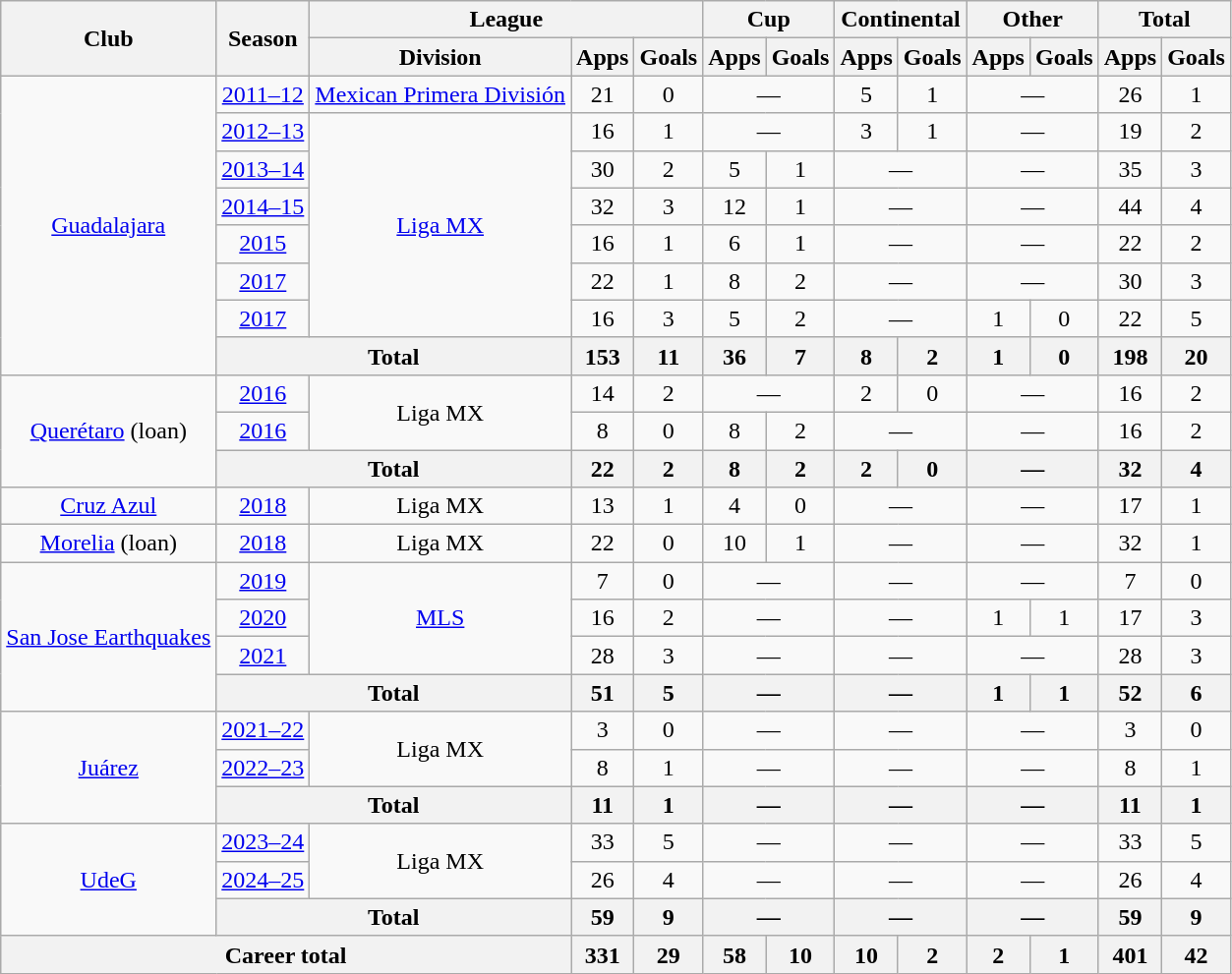<table class="wikitable" style="text-align:center">
<tr>
<th rowspan="2">Club</th>
<th rowspan="2">Season</th>
<th colspan="3">League</th>
<th colspan="2">Cup</th>
<th colspan="2">Continental</th>
<th colspan="2">Other</th>
<th colspan="2">Total</th>
</tr>
<tr>
<th>Division</th>
<th>Apps</th>
<th>Goals</th>
<th>Apps</th>
<th>Goals</th>
<th>Apps</th>
<th>Goals</th>
<th>Apps</th>
<th>Goals</th>
<th>Apps</th>
<th>Goals</th>
</tr>
<tr>
<td rowspan="8"><a href='#'>Guadalajara</a></td>
<td><a href='#'>2011–12</a></td>
<td><a href='#'>Mexican Primera División</a></td>
<td>21</td>
<td>0</td>
<td colspan="2">—</td>
<td>5</td>
<td>1</td>
<td colspan="2">—</td>
<td>26</td>
<td>1</td>
</tr>
<tr>
<td><a href='#'>2012–13</a></td>
<td rowspan="6"><a href='#'>Liga MX</a></td>
<td>16</td>
<td>1</td>
<td colspan="2">—</td>
<td>3</td>
<td>1</td>
<td colspan="2">—</td>
<td>19</td>
<td>2</td>
</tr>
<tr>
<td><a href='#'>2013–14</a></td>
<td>30</td>
<td>2</td>
<td>5</td>
<td>1</td>
<td colspan="2">—</td>
<td colspan="2">—</td>
<td>35</td>
<td>3</td>
</tr>
<tr>
<td><a href='#'>2014–15</a></td>
<td>32</td>
<td>3</td>
<td>12</td>
<td>1</td>
<td colspan="2">—</td>
<td colspan="2">—</td>
<td>44</td>
<td>4</td>
</tr>
<tr>
<td><a href='#'>2015</a></td>
<td>16</td>
<td>1</td>
<td>6</td>
<td>1</td>
<td colspan="2">—</td>
<td colspan="2">—</td>
<td>22</td>
<td>2</td>
</tr>
<tr>
<td><a href='#'>2017</a></td>
<td>22</td>
<td>1</td>
<td>8</td>
<td>2</td>
<td colspan="2">—</td>
<td colspan="2">—</td>
<td>30</td>
<td>3</td>
</tr>
<tr>
<td><a href='#'>2017</a></td>
<td>16</td>
<td>3</td>
<td>5</td>
<td>2</td>
<td colspan="2">—</td>
<td>1</td>
<td>0</td>
<td>22</td>
<td>5</td>
</tr>
<tr>
<th colspan="2">Total</th>
<th>153</th>
<th>11</th>
<th>36</th>
<th>7</th>
<th>8</th>
<th>2</th>
<th>1</th>
<th>0</th>
<th>198</th>
<th>20</th>
</tr>
<tr>
<td rowspan="3"><a href='#'>Querétaro</a> (loan)</td>
<td><a href='#'>2016</a></td>
<td rowspan="2">Liga MX</td>
<td>14</td>
<td>2</td>
<td colspan="2">—</td>
<td>2</td>
<td>0</td>
<td colspan="2">—</td>
<td>16</td>
<td>2</td>
</tr>
<tr>
<td><a href='#'>2016</a></td>
<td>8</td>
<td>0</td>
<td>8</td>
<td>2</td>
<td colspan="2">—</td>
<td colspan="2">—</td>
<td>16</td>
<td>2</td>
</tr>
<tr>
<th colspan="2">Total</th>
<th>22</th>
<th>2</th>
<th>8</th>
<th>2</th>
<th>2</th>
<th>0</th>
<th colspan="2">—</th>
<th>32</th>
<th>4</th>
</tr>
<tr>
<td><a href='#'>Cruz Azul</a></td>
<td><a href='#'>2018</a></td>
<td>Liga MX</td>
<td>13</td>
<td>1</td>
<td>4</td>
<td>0</td>
<td colspan="2">—</td>
<td colspan="2">—</td>
<td>17</td>
<td>1</td>
</tr>
<tr>
<td><a href='#'>Morelia</a> (loan)</td>
<td><a href='#'>2018</a></td>
<td>Liga MX</td>
<td>22</td>
<td>0</td>
<td>10</td>
<td>1</td>
<td colspan="2">—</td>
<td colspan="2">—</td>
<td>32</td>
<td>1</td>
</tr>
<tr>
<td rowspan="4"><a href='#'>San Jose Earthquakes</a></td>
<td><a href='#'>2019</a></td>
<td rowspan="3"><a href='#'>MLS</a></td>
<td>7</td>
<td>0</td>
<td colspan="2">—</td>
<td colspan="2">—</td>
<td colspan="2">—</td>
<td>7</td>
<td>0</td>
</tr>
<tr>
<td><a href='#'>2020</a></td>
<td>16</td>
<td>2</td>
<td colspan="2">—</td>
<td colspan="2">—</td>
<td>1</td>
<td>1</td>
<td>17</td>
<td>3</td>
</tr>
<tr>
<td><a href='#'>2021</a></td>
<td>28</td>
<td>3</td>
<td colspan="2">—</td>
<td colspan="2">—</td>
<td colspan="2">—</td>
<td>28</td>
<td>3</td>
</tr>
<tr>
<th colspan="2">Total</th>
<th>51</th>
<th>5</th>
<th colspan="2">—</th>
<th colspan="2">—</th>
<th>1</th>
<th>1</th>
<th>52</th>
<th>6</th>
</tr>
<tr>
<td rowspan="3"><a href='#'>Juárez</a></td>
<td><a href='#'>2021–22</a></td>
<td rowspan="2">Liga MX</td>
<td>3</td>
<td>0</td>
<td colspan=2>—</td>
<td colspan=2>—</td>
<td colspan="2">—</td>
<td>3</td>
<td>0</td>
</tr>
<tr>
<td><a href='#'>2022–23</a></td>
<td>8</td>
<td>1</td>
<td colspan=2>—</td>
<td colspan=2>—</td>
<td colspan="2">—</td>
<td>8</td>
<td>1</td>
</tr>
<tr>
<th colspan="2">Total</th>
<th>11</th>
<th>1</th>
<th colspan="2">—</th>
<th colspan="2">—</th>
<th colspan="2">—</th>
<th>11</th>
<th>1</th>
</tr>
<tr>
<td rowspan="3"><a href='#'>UdeG</a></td>
<td><a href='#'>2023–24</a></td>
<td rowspan="2">Liga MX</td>
<td>33</td>
<td>5</td>
<td colspan="2">—</td>
<td colspan="2">—</td>
<td colspan="2">—</td>
<td>33</td>
<td>5</td>
</tr>
<tr>
<td><a href='#'>2024–25</a></td>
<td>26</td>
<td>4</td>
<td colspan="2">—</td>
<td colspan="2">—</td>
<td colspan="2">—</td>
<td>26</td>
<td>4</td>
</tr>
<tr>
<th colspan="2">Total</th>
<th>59</th>
<th>9</th>
<th colspan="2">—</th>
<th colspan="2">—</th>
<th colspan="2">—</th>
<th>59</th>
<th>9</th>
</tr>
<tr>
<th colspan="3">Career total</th>
<th>331</th>
<th>29</th>
<th>58</th>
<th>10</th>
<th>10</th>
<th>2</th>
<th>2</th>
<th>1</th>
<th>401</th>
<th>42</th>
</tr>
</table>
